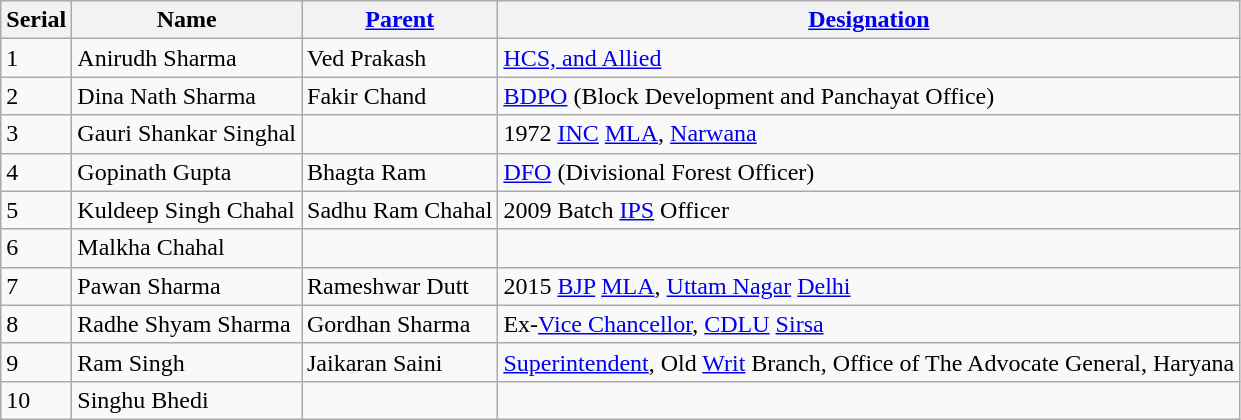<table class="wikitable">
<tr>
<th>Serial</th>
<th>Name</th>
<th><a href='#'>Parent</a></th>
<th><a href='#'>Designation</a></th>
</tr>
<tr>
<td>1</td>
<td>Anirudh Sharma</td>
<td>Ved Prakash</td>
<td><a href='#'>HCS, and Allied</a></td>
</tr>
<tr>
<td>2</td>
<td>Dina Nath Sharma</td>
<td>Fakir Chand</td>
<td><a href='#'>BDPO</a> (Block Development and Panchayat Office)</td>
</tr>
<tr>
<td>3</td>
<td>Gauri Shankar Singhal</td>
<td></td>
<td>1972 <a href='#'>INC</a> <a href='#'>MLA</a>, <a href='#'>Narwana</a></td>
</tr>
<tr>
<td>4</td>
<td>Gopinath Gupta</td>
<td>Bhagta Ram</td>
<td><a href='#'>DFO</a> (Divisional Forest Officer)</td>
</tr>
<tr>
<td>5</td>
<td>Kuldeep Singh Chahal</td>
<td>Sadhu Ram Chahal</td>
<td>2009 Batch <a href='#'>IPS</a> Officer</td>
</tr>
<tr>
<td>6</td>
<td>Malkha Chahal</td>
<td></td>
<td></td>
</tr>
<tr>
<td>7</td>
<td>Pawan Sharma</td>
<td>Rameshwar Dutt</td>
<td>2015 <a href='#'>BJP</a> <a href='#'>MLA</a>, <a href='#'>Uttam Nagar</a> <a href='#'>Delhi</a></td>
</tr>
<tr>
<td>8</td>
<td>Radhe Shyam Sharma</td>
<td>Gordhan Sharma</td>
<td>Ex-<a href='#'>Vice Chancellor</a>, <a href='#'>CDLU</a> <a href='#'>Sirsa</a></td>
</tr>
<tr>
<td>9</td>
<td>Ram Singh</td>
<td>Jaikaran Saini</td>
<td><a href='#'>Superintendent</a>, Old <a href='#'>Writ</a> Branch, Office of The Advocate General, Haryana</td>
</tr>
<tr>
<td>10</td>
<td>Singhu Bhedi</td>
<td></td>
<td></td>
</tr>
</table>
